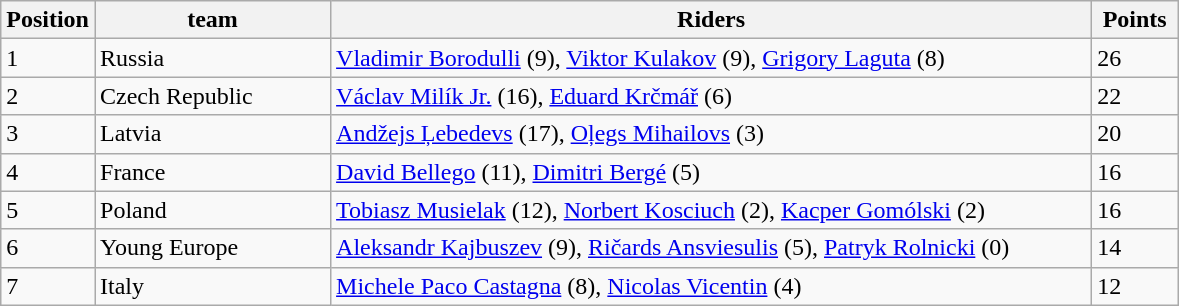<table class="wikitable" style="font-size: 100%">
<tr>
<th width=30>Position</th>
<th width=150>team</th>
<th width=500>Riders</th>
<th width=50>Points</th>
</tr>
<tr>
<td>1</td>
<td> Russia</td>
<td><a href='#'>Vladimir Borodulli</a> (9), <a href='#'>Viktor Kulakov</a> (9), <a href='#'>Grigory Laguta</a> (8)</td>
<td>26</td>
</tr>
<tr>
<td>2</td>
<td> Czech Republic</td>
<td><a href='#'>Václav Milík Jr.</a> (16), <a href='#'>Eduard Krčmář</a> (6)</td>
<td>22</td>
</tr>
<tr>
<td>3</td>
<td> Latvia</td>
<td><a href='#'>Andžejs Ļebedevs</a> (17), <a href='#'>Oļegs Mihailovs</a> (3)</td>
<td>20</td>
</tr>
<tr>
<td>4</td>
<td> France</td>
<td><a href='#'>David Bellego</a> (11), <a href='#'>Dimitri Bergé</a> (5)</td>
<td>16</td>
</tr>
<tr>
<td>5</td>
<td> Poland</td>
<td><a href='#'>Tobiasz Musielak</a> (12), <a href='#'>Norbert Kosciuch</a> (2), <a href='#'>Kacper Gomólski</a> (2)</td>
<td>16</td>
</tr>
<tr>
<td>6</td>
<td> Young Europe</td>
<td><a href='#'>Aleksandr Kajbuszev</a> (9), <a href='#'>Ričards Ansviesulis</a> (5), <a href='#'>Patryk Rolnicki</a> (0)</td>
<td>14</td>
</tr>
<tr>
<td>7</td>
<td> Italy</td>
<td><a href='#'>Michele Paco Castagna</a> (8), <a href='#'>Nicolas Vicentin</a> (4)</td>
<td>12</td>
</tr>
</table>
